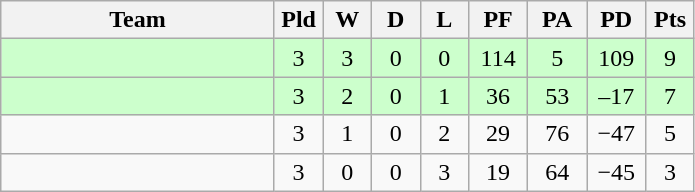<table class="wikitable" style="text-align:center;">
<tr>
<th width=175>Team</th>
<th width=25 abbr="Played">Pld</th>
<th width=25 abbr="Won">W</th>
<th width=25 abbr="Drawn">D</th>
<th width=25 abbr="Lost">L</th>
<th width=32 abbr="Points for">PF</th>
<th width=32 abbr="Points against">PA</th>
<th width=32 abbr="Points difference">PD</th>
<th width=25 abbr="Points">Pts</th>
</tr>
<tr bgcolor="#ccffcc">
<td align=left></td>
<td>3</td>
<td>3</td>
<td>0</td>
<td>0</td>
<td>114</td>
<td>5</td>
<td>109</td>
<td>9</td>
</tr>
<tr bgcolor="#ccffcc">
<td align=left></td>
<td>3</td>
<td>2</td>
<td>0</td>
<td>1</td>
<td>36</td>
<td>53</td>
<td>–17</td>
<td>7</td>
</tr>
<tr>
<td align=left></td>
<td>3</td>
<td>1</td>
<td>0</td>
<td>2</td>
<td>29</td>
<td>76</td>
<td>−47</td>
<td>5</td>
</tr>
<tr>
<td align=left></td>
<td>3</td>
<td>0</td>
<td>0</td>
<td>3</td>
<td>19</td>
<td>64</td>
<td>−45</td>
<td>3</td>
</tr>
</table>
